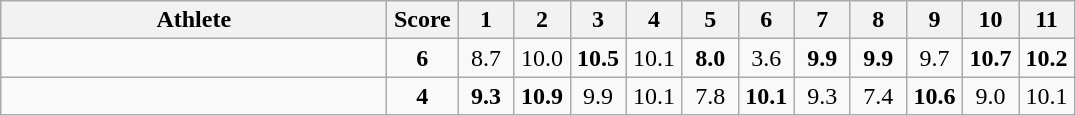<table class="wikitable" style="text-align:center">
<tr>
<th width=250>Athlete</th>
<th width=40>Score</th>
<th width=30>1</th>
<th width=30>2</th>
<th width=30>3</th>
<th width=30>4</th>
<th width=30>5</th>
<th width=30>6</th>
<th width=30>7</th>
<th width=30>8</th>
<th width=30>9</th>
<th width=30>10</th>
<th width=30>11</th>
</tr>
<tr>
<td align=left></td>
<td><strong>6</strong></td>
<td>8.7</td>
<td>10.0</td>
<td><strong>10.5</strong></td>
<td>10.1</td>
<td><strong>8.0</strong></td>
<td>3.6</td>
<td><strong>9.9</strong></td>
<td><strong>9.9</strong></td>
<td>9.7</td>
<td><strong>10.7</strong></td>
<td><strong>10.2</strong></td>
</tr>
<tr>
<td align=left></td>
<td><strong>4</strong></td>
<td><strong>9.3</strong></td>
<td><strong>10.9</strong></td>
<td>9.9</td>
<td>10.1</td>
<td>7.8</td>
<td><strong>10.1</strong></td>
<td>9.3</td>
<td>7.4</td>
<td><strong>10.6</strong></td>
<td>9.0</td>
<td>10.1</td>
</tr>
</table>
